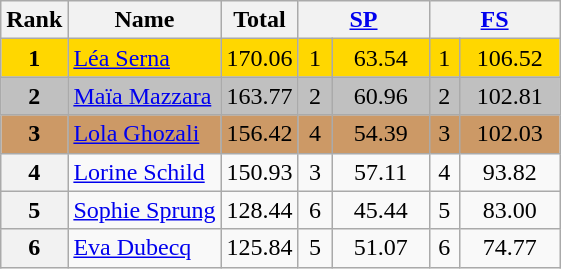<table class="wikitable sortable">
<tr>
<th>Rank</th>
<th>Name</th>
<th>Total</th>
<th colspan="2" width="80px"><a href='#'>SP</a></th>
<th colspan="2" width="80px"><a href='#'>FS</a></th>
</tr>
<tr bgcolor="gold">
<td align="center"><strong>1</strong></td>
<td><a href='#'>Léa Serna</a></td>
<td align="center">170.06</td>
<td align="center">1</td>
<td align="center">63.54</td>
<td align="center">1</td>
<td align="center">106.52</td>
</tr>
<tr bgcolor="silver">
<td align="center"><strong>2</strong></td>
<td><a href='#'>Maïa Mazzara</a></td>
<td align="center">163.77</td>
<td align="center">2</td>
<td align="center">60.96</td>
<td align="center">2</td>
<td align="center">102.81</td>
</tr>
<tr bgcolor="cc9966">
<td align="center"><strong>3</strong></td>
<td><a href='#'>Lola Ghozali</a></td>
<td align="center">156.42</td>
<td align="center">4</td>
<td align="center">54.39</td>
<td align="center">3</td>
<td align="center">102.03</td>
</tr>
<tr>
<th>4</th>
<td><a href='#'>Lorine Schild</a></td>
<td align="center">150.93</td>
<td align="center">3</td>
<td align="center">57.11</td>
<td align="center">4</td>
<td align="center">93.82</td>
</tr>
<tr>
<th>5</th>
<td><a href='#'>Sophie Sprung</a></td>
<td align="center">128.44</td>
<td align="center">6</td>
<td align="center">45.44</td>
<td align="center">5</td>
<td align="center">83.00</td>
</tr>
<tr>
<th>6</th>
<td><a href='#'>Eva Dubecq</a></td>
<td align="center">125.84</td>
<td align="center">5</td>
<td align="center">51.07</td>
<td align="center">6</td>
<td align="center">74.77</td>
</tr>
</table>
